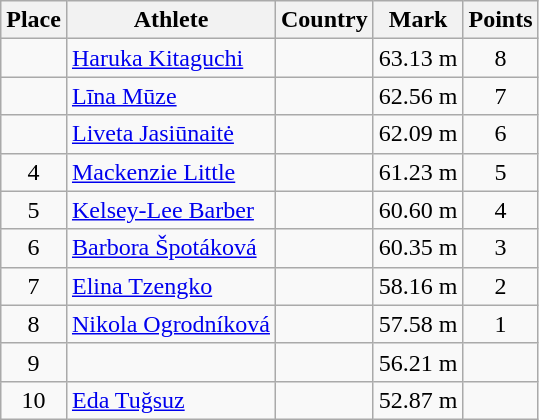<table class="wikitable">
<tr>
<th>Place</th>
<th>Athlete</th>
<th>Country</th>
<th>Mark</th>
<th>Points</th>
</tr>
<tr>
<td align=center></td>
<td><a href='#'>Haruka Kitaguchi</a></td>
<td></td>
<td>63.13 m</td>
<td align=center>8</td>
</tr>
<tr>
<td align=center></td>
<td><a href='#'>Līna Mūze</a></td>
<td></td>
<td>62.56 m</td>
<td align=center>7</td>
</tr>
<tr>
<td align=center></td>
<td><a href='#'>Liveta Jasiūnaitė</a></td>
<td></td>
<td>62.09 m</td>
<td align=center>6</td>
</tr>
<tr>
<td align=center>4</td>
<td><a href='#'>Mackenzie Little</a></td>
<td></td>
<td>61.23 m</td>
<td align=center>5</td>
</tr>
<tr>
<td align=center>5</td>
<td><a href='#'>Kelsey-Lee Barber</a></td>
<td></td>
<td>60.60 m</td>
<td align=center>4</td>
</tr>
<tr>
<td align=center>6</td>
<td><a href='#'>Barbora Špotáková</a></td>
<td></td>
<td>60.35 m</td>
<td align=center>3</td>
</tr>
<tr>
<td align=center>7</td>
<td><a href='#'>Elina Tzengko</a></td>
<td></td>
<td>58.16 m</td>
<td align=center>2</td>
</tr>
<tr>
<td align=center>8</td>
<td><a href='#'>Nikola Ogrodníková</a></td>
<td></td>
<td>57.58 m</td>
<td align=center>1</td>
</tr>
<tr>
<td align=center>9</td>
<td></td>
<td></td>
<td>56.21 m</td>
<td align=center></td>
</tr>
<tr>
<td align=center>10</td>
<td><a href='#'>Eda Tuğsuz</a></td>
<td></td>
<td>52.87 m</td>
<td align=center></td>
</tr>
</table>
